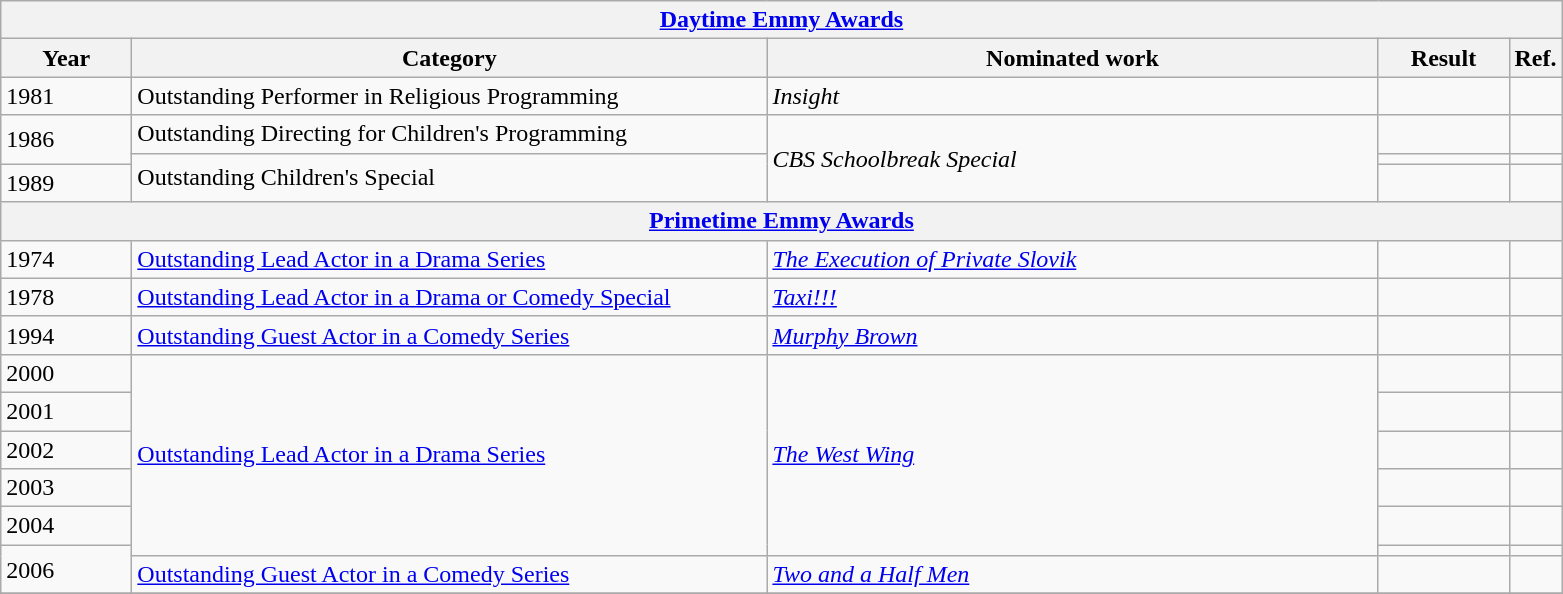<table class="wikitable plainrowheaders">
<tr>
<th colspan=5><a href='#'>Daytime Emmy Awards</a></th>
</tr>
<tr>
<th scope="col" style="width:5em;">Year</th>
<th scope="col" style="width:26em;">Category</th>
<th scope="col" style="width:25em;">Nominated work</th>
<th scope="col" style="width:5em;">Result</th>
<th>Ref.</th>
</tr>
<tr>
<td>1981</td>
<td>Outstanding Performer in Religious Programming</td>
<td><em>Insight</em></td>
<td></td>
<td></td>
</tr>
<tr>
<td rowspan=2>1986</td>
<td>Outstanding Directing for Children's Programming</td>
<td rowspan=3><em>CBS Schoolbreak Special</em></td>
<td></td>
<td></td>
</tr>
<tr>
<td rowspan=2>Outstanding Children's Special</td>
<td></td>
<td></td>
</tr>
<tr>
<td>1989</td>
<td></td>
<td></td>
</tr>
<tr>
<th colspan=5><a href='#'>Primetime Emmy Awards</a></th>
</tr>
<tr>
<td>1974</td>
<td><a href='#'>Outstanding Lead Actor in a Drama Series</a></td>
<td><em><a href='#'>The Execution of Private Slovik</a></em></td>
<td></td>
<td></td>
</tr>
<tr>
<td>1978</td>
<td><a href='#'>Outstanding Lead Actor in a Drama or Comedy Special</a></td>
<td><em><a href='#'>Taxi!!!</a></em></td>
<td></td>
<td></td>
</tr>
<tr>
<td>1994</td>
<td><a href='#'>Outstanding Guest Actor in a Comedy Series</a></td>
<td><em><a href='#'>Murphy Brown</a></em></td>
<td></td>
<td></td>
</tr>
<tr>
<td>2000</td>
<td rowspan=6><a href='#'>Outstanding Lead Actor in a Drama Series</a></td>
<td rowspan=6><em><a href='#'>The West Wing</a></em></td>
<td></td>
<td></td>
</tr>
<tr>
<td>2001</td>
<td></td>
<td></td>
</tr>
<tr>
<td>2002</td>
<td></td>
<td></td>
</tr>
<tr>
<td>2003</td>
<td></td>
<td></td>
</tr>
<tr>
<td>2004</td>
<td></td>
<td></td>
</tr>
<tr>
<td rowspan=2>2006</td>
<td></td>
<td></td>
</tr>
<tr>
<td><a href='#'>Outstanding Guest Actor in a Comedy Series</a></td>
<td><em><a href='#'>Two and a Half Men</a></em></td>
<td></td>
<td></td>
</tr>
<tr>
</tr>
</table>
